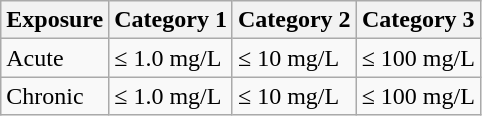<table class="wikitable">
<tr>
<th>Exposure</th>
<th>Category 1</th>
<th>Category 2</th>
<th>Category 3</th>
</tr>
<tr>
<td>Acute</td>
<td>≤ 1.0 mg/L</td>
<td>≤ 10 mg/L</td>
<td>≤ 100 mg/L</td>
</tr>
<tr>
<td>Chronic</td>
<td>≤ 1.0 mg/L</td>
<td>≤ 10 mg/L</td>
<td>≤ 100 mg/L</td>
</tr>
</table>
